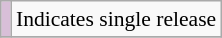<table class="wikitable" style="font-size:90%;">
<tr>
<td scope="row" style="background-color:#D8BFD8"></td>
<td>Indicates single release</td>
</tr>
<tr>
</tr>
</table>
